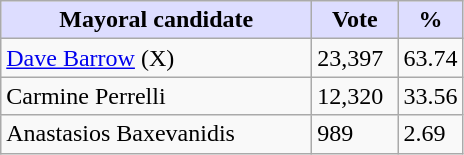<table class="wikitable">
<tr>
<th style="background:#ddf; width:200px;">Mayoral candidate </th>
<th style="background:#ddf; width:50px;">Vote</th>
<th style="background:#ddf; width:30px;">%</th>
</tr>
<tr>
<td><a href='#'>Dave Barrow</a> (X)</td>
<td>23,397</td>
<td>63.74</td>
</tr>
<tr>
<td>Carmine Perrelli</td>
<td>12,320</td>
<td>33.56</td>
</tr>
<tr>
<td>Anastasios Baxevanidis</td>
<td>989</td>
<td>2.69</td>
</tr>
</table>
